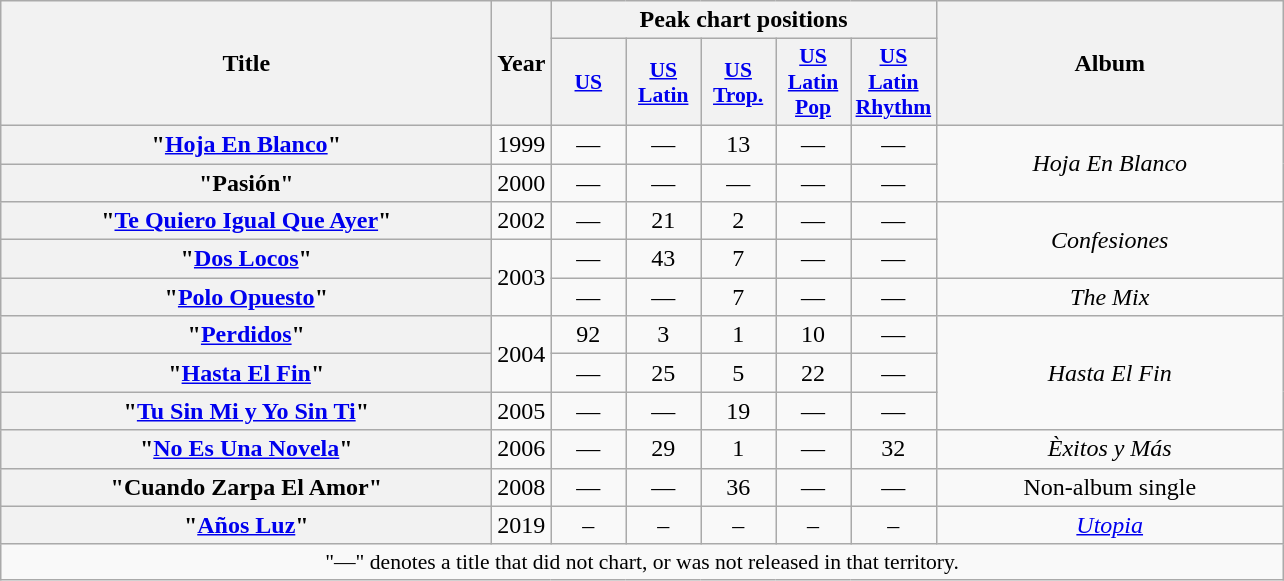<table class="wikitable plainrowheaders" style="text-align:center;">
<tr>
<th scope="col" rowspan="2" style="width:20em;">Title</th>
<th scope="col" rowspan="2" style="width:2em;">Year</th>
<th scope="col" colspan="5">Peak chart positions</th>
<th scope="col" rowspan="2" style="width:14em;">Album</th>
</tr>
<tr>
<th scope="col" style="width:3em;font-size:90%;"><a href='#'>US</a><br></th>
<th scope="col" style="width:3em;font-size:90%;"><a href='#'>US<br>Latin</a></th>
<th scope="col" style="width:3em;font-size:90%;"><a href='#'>US<br>Trop.</a></th>
<th scope="col" style="width:3em;font-size:90%;"><a href='#'>US<br>Latin<br>Pop</a></th>
<th scope="col" style="width:3em;font-size:90%;"><a href='#'>US<br>Latin<br>Rhythm</a></th>
</tr>
<tr>
<th scope="row">"<a href='#'>Hoja En Blanco</a>"</th>
<td>1999</td>
<td>—</td>
<td>—</td>
<td>13</td>
<td>—</td>
<td>—</td>
<td rowspan="2"><em>Hoja En Blanco</em></td>
</tr>
<tr>
<th scope="row">"Pasión"</th>
<td>2000</td>
<td>—</td>
<td>—</td>
<td>—</td>
<td>—</td>
<td>—</td>
</tr>
<tr>
<th scope="row">"<a href='#'>Te Quiero Igual Que Ayer</a>"</th>
<td>2002</td>
<td>—</td>
<td>21</td>
<td>2</td>
<td>—</td>
<td>—</td>
<td rowspan="2"><em>Confesiones</em></td>
</tr>
<tr>
<th scope="row">"<a href='#'>Dos Locos</a>"</th>
<td rowspan="2">2003</td>
<td>—</td>
<td>43</td>
<td>7</td>
<td>—</td>
<td>—</td>
</tr>
<tr>
<th scope="row">"<a href='#'>Polo Opuesto</a>"</th>
<td>—</td>
<td>—</td>
<td>7</td>
<td>—</td>
<td>—</td>
<td rowspan="1"><em>The Mix</em></td>
</tr>
<tr>
<th scope="row">"<a href='#'>Perdidos</a>"</th>
<td rowspan="2">2004</td>
<td>92</td>
<td>3</td>
<td>1</td>
<td>10</td>
<td>—</td>
<td rowspan="3"><em>Hasta El Fin</em></td>
</tr>
<tr>
<th scope="row">"<a href='#'>Hasta El Fin</a>"</th>
<td>—</td>
<td>25</td>
<td>5</td>
<td>22</td>
<td>—</td>
</tr>
<tr>
<th scope="row">"<a href='#'>Tu Sin Mi y Yo Sin Ti</a>"</th>
<td>2005</td>
<td>—</td>
<td>—</td>
<td>19</td>
<td>—</td>
<td>—</td>
</tr>
<tr>
<th scope="row">"<a href='#'>No Es Una Novela</a>"</th>
<td>2006</td>
<td>—</td>
<td>29</td>
<td>1</td>
<td>—</td>
<td>32</td>
<td><em>Èxitos y Más</em></td>
</tr>
<tr>
<th scope="row">"Cuando Zarpa El Amor"</th>
<td>2008</td>
<td>—</td>
<td>—</td>
<td>36</td>
<td>—</td>
<td>—</td>
<td rowspan="1">Non-album single</td>
</tr>
<tr>
<th scope="row">"<a href='#'>Años Luz</a>"<br></th>
<td>2019</td>
<td>–</td>
<td>–</td>
<td>–</td>
<td>–</td>
<td>–</td>
<td rowspan="1"><em><a href='#'>Utopia</a></em></td>
</tr>
<tr>
<td colspan="15" style="font-size:90%">"—" denotes a title that did not chart, or was not released in that territory.</td>
</tr>
</table>
